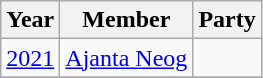<table class="wikitable sortable">
<tr>
<th>Year</th>
<th>Member</th>
<th colspan=2>Party</th>
</tr>
<tr>
<td><a href='#'>2021</a></td>
<td><a href='#'>Ajanta Neog</a></td>
<td></td>
</tr>
<tr>
</tr>
</table>
